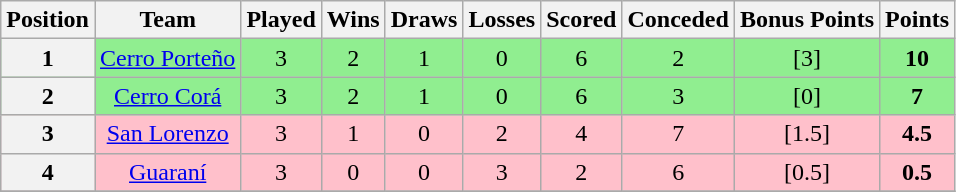<table class="wikitable" style="text-align:center">
<tr>
<th>Position</th>
<th>Team</th>
<th>Played</th>
<th>Wins</th>
<th>Draws</th>
<th>Losses</th>
<th>Scored</th>
<th>Conceded</th>
<th>Bonus Points</th>
<th>Points</th>
</tr>
<tr bgcolor="lightgreen">
<th>1</th>
<td><a href='#'>Cerro Porteño</a></td>
<td>3</td>
<td>2</td>
<td>1</td>
<td>0</td>
<td>6</td>
<td>2</td>
<td>[3]</td>
<td><strong>10</strong></td>
</tr>
<tr bgcolor="lightgreen">
<th>2</th>
<td><a href='#'>Cerro Corá</a></td>
<td>3</td>
<td>2</td>
<td>1</td>
<td>0</td>
<td>6</td>
<td>3</td>
<td>[0]</td>
<td><strong>7</strong></td>
</tr>
<tr bgcolor="pink">
<th>3</th>
<td><a href='#'>San Lorenzo</a></td>
<td>3</td>
<td>1</td>
<td>0</td>
<td>2</td>
<td>4</td>
<td>7</td>
<td>[1.5]</td>
<td><strong>4.5</strong></td>
</tr>
<tr bgcolor="pink">
<th>4</th>
<td><a href='#'>Guaraní</a></td>
<td>3</td>
<td>0</td>
<td>0</td>
<td>3</td>
<td>2</td>
<td>6</td>
<td>[0.5]</td>
<td><strong>0.5</strong></td>
</tr>
<tr>
</tr>
</table>
